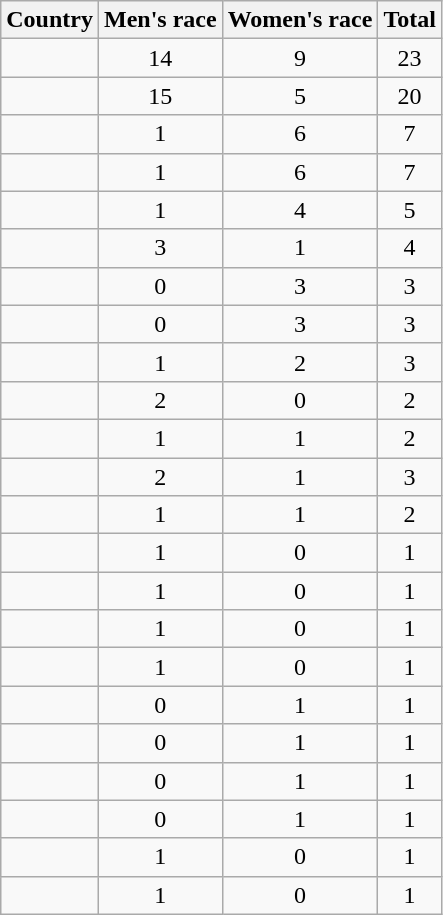<table class="wikitable sortable" style="text-align:center">
<tr>
<th>Country</th>
<th>Men's race</th>
<th>Women's race</th>
<th>Total</th>
</tr>
<tr>
<td align=left></td>
<td>14</td>
<td>9</td>
<td>23</td>
</tr>
<tr>
<td align=left></td>
<td>15</td>
<td>5</td>
<td>20</td>
</tr>
<tr>
<td align=left></td>
<td>1</td>
<td>6</td>
<td>7</td>
</tr>
<tr>
<td align=left></td>
<td>1</td>
<td>6</td>
<td>7</td>
</tr>
<tr>
<td align=left></td>
<td>1</td>
<td>4</td>
<td>5</td>
</tr>
<tr>
<td align=left></td>
<td>3</td>
<td>1</td>
<td>4</td>
</tr>
<tr>
<td align=left></td>
<td>0</td>
<td>3</td>
<td>3</td>
</tr>
<tr>
<td align=left></td>
<td>0</td>
<td>3</td>
<td>3</td>
</tr>
<tr>
<td align=left></td>
<td>1</td>
<td>2</td>
<td>3</td>
</tr>
<tr>
<td align=left></td>
<td>2</td>
<td>0</td>
<td>2</td>
</tr>
<tr>
<td align=left></td>
<td>1</td>
<td>1</td>
<td>2</td>
</tr>
<tr>
<td align=left></td>
<td>2</td>
<td>1</td>
<td>3</td>
</tr>
<tr>
<td align=left></td>
<td>1</td>
<td>1</td>
<td>2</td>
</tr>
<tr>
<td align=left></td>
<td>1</td>
<td>0</td>
<td>1</td>
</tr>
<tr>
<td align=left></td>
<td>1</td>
<td>0</td>
<td>1</td>
</tr>
<tr>
<td align=left></td>
<td>1</td>
<td>0</td>
<td>1</td>
</tr>
<tr>
<td align=left></td>
<td>1</td>
<td>0</td>
<td>1</td>
</tr>
<tr>
<td align=left></td>
<td>0</td>
<td>1</td>
<td>1</td>
</tr>
<tr>
<td align=left></td>
<td>0</td>
<td>1</td>
<td>1</td>
</tr>
<tr>
<td align=left></td>
<td>0</td>
<td>1</td>
<td>1</td>
</tr>
<tr>
<td align=left></td>
<td>0</td>
<td>1</td>
<td>1</td>
</tr>
<tr>
<td align=left></td>
<td>1</td>
<td>0</td>
<td>1</td>
</tr>
<tr>
<td align=left></td>
<td>1</td>
<td>0</td>
<td>1</td>
</tr>
</table>
